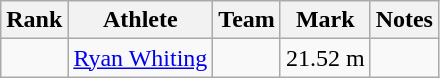<table class="wikitable sortable">
<tr>
<th>Rank</th>
<th>Athlete</th>
<th>Team</th>
<th>Mark</th>
<th>Notes</th>
</tr>
<tr>
<td align=center></td>
<td><a href='#'>Ryan Whiting</a></td>
<td></td>
<td>21.52 m</td>
<td></td>
</tr>
</table>
